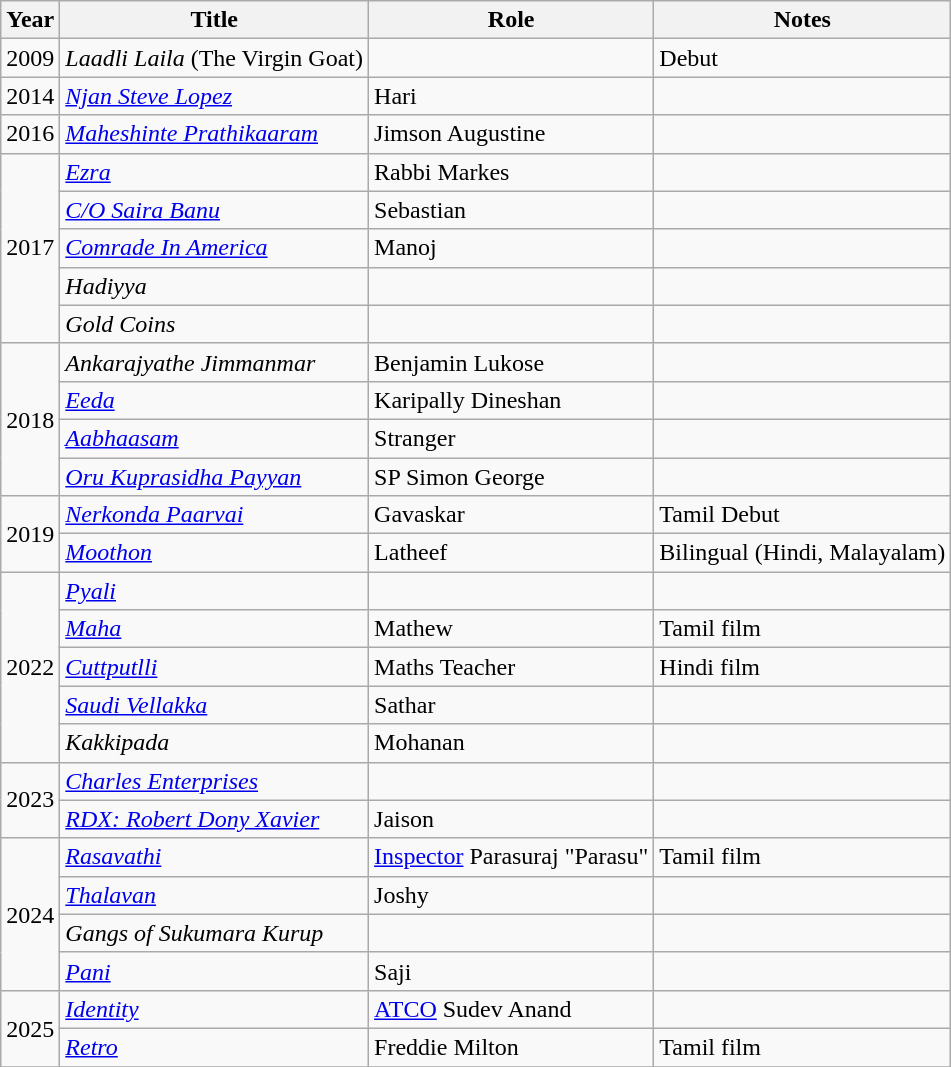<table class="wikitable sortable">
<tr>
<th>Year</th>
<th>Title</th>
<th>Role</th>
<th class="unsortable">Notes</th>
</tr>
<tr>
<td>2009</td>
<td><em>Laadli Laila</em> (The Virgin Goat)</td>
<td></td>
<td>Debut</td>
</tr>
<tr>
<td>2014</td>
<td><em><a href='#'>Njan Steve Lopez</a></em></td>
<td>Hari</td>
<td></td>
</tr>
<tr>
<td>2016</td>
<td><em><a href='#'>Maheshinte Prathikaaram</a></em></td>
<td>Jimson Augustine</td>
<td></td>
</tr>
<tr>
<td rowspan=5>2017</td>
<td><em><a href='#'>Ezra</a></em></td>
<td>Rabbi Markes</td>
<td></td>
</tr>
<tr>
<td><em><a href='#'>C/O Saira Banu</a></em></td>
<td>Sebastian</td>
<td></td>
</tr>
<tr>
<td><em><a href='#'>Comrade In America</a></em></td>
<td>Manoj</td>
<td></td>
</tr>
<tr>
<td><em>Hadiyya</em></td>
<td></td>
<td></td>
</tr>
<tr>
<td><em>Gold Coins</em></td>
<td></td>
<td></td>
</tr>
<tr>
<td rowspan=4>2018</td>
<td><em>Ankarajyathe Jimmanmar</em></td>
<td>Benjamin Lukose</td>
<td></td>
</tr>
<tr>
<td><em><a href='#'>Eeda</a></em></td>
<td>Karipally Dineshan</td>
<td></td>
</tr>
<tr>
<td><em><a href='#'>Aabhaasam</a></em></td>
<td>Stranger</td>
<td></td>
</tr>
<tr>
<td><em><a href='#'>Oru Kuprasidha Payyan</a></em></td>
<td>SP Simon George</td>
<td></td>
</tr>
<tr>
<td rowspan=2>2019</td>
<td><em><a href='#'>Nerkonda Paarvai</a></em></td>
<td>Gavaskar</td>
<td>Tamil Debut</td>
</tr>
<tr>
<td><em><a href='#'>Moothon</a></em></td>
<td>Latheef</td>
<td>Bilingual (Hindi, Malayalam)</td>
</tr>
<tr>
<td rowspan=5>2022</td>
<td><em><a href='#'>Pyali</a></em></td>
<td></td>
<td></td>
</tr>
<tr>
<td><em><a href='#'>Maha</a></em></td>
<td>Mathew</td>
<td>Tamil film</td>
</tr>
<tr>
<td><em><a href='#'>Cuttputlli</a></em></td>
<td>Maths Teacher</td>
<td>Hindi film</td>
</tr>
<tr>
<td><em><a href='#'>Saudi Vellakka</a></em></td>
<td>Sathar</td>
<td></td>
</tr>
<tr>
<td><em>Kakkipada</em></td>
<td>Mohanan</td>
<td></td>
</tr>
<tr>
<td rowspan=2>2023</td>
<td><em><a href='#'>Charles Enterprises</a></em></td>
<td></td>
<td></td>
</tr>
<tr>
<td><em><a href='#'>RDX: Robert Dony Xavier</a></em></td>
<td>Jaison</td>
<td></td>
</tr>
<tr>
<td rowspan=4>2024</td>
<td><em><a href='#'>Rasavathi</a></em></td>
<td><a href='#'>Inspector</a> Parasuraj "Parasu"</td>
<td>Tamil film</td>
</tr>
<tr>
<td><em><a href='#'>Thalavan</a></em></td>
<td>Joshy</td>
<td></td>
</tr>
<tr>
<td><em>Gangs of Sukumara Kurup</em></td>
<td></td>
<td></td>
</tr>
<tr>
<td><em><a href='#'>Pani</a></em></td>
<td>Saji</td>
<td></td>
</tr>
<tr>
<td rowspan=2>2025</td>
<td><em><a href='#'>Identity</a></em></td>
<td><a href='#'>ATCO</a> Sudev Anand</td>
<td></td>
</tr>
<tr>
<td><em><a href='#'>Retro</a></em></td>
<td>Freddie Milton</td>
<td>Tamil film</td>
</tr>
<tr>
</tr>
</table>
